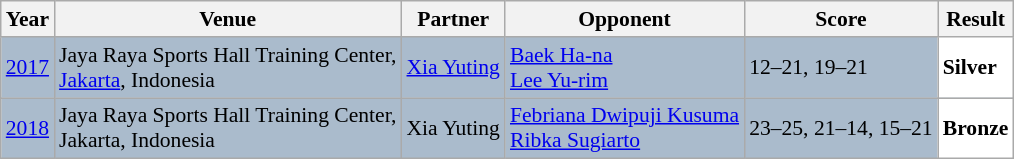<table class="sortable wikitable" style="font-size: 90%;">
<tr>
<th>Year</th>
<th>Venue</th>
<th>Partner</th>
<th>Opponent</th>
<th>Score</th>
<th>Result</th>
</tr>
<tr style="background:#AABBCC">
<td align="center"><a href='#'>2017</a></td>
<td align="left">Jaya Raya Sports Hall Training Center,<br><a href='#'>Jakarta</a>, Indonesia</td>
<td align="left"> <a href='#'>Xia Yuting</a></td>
<td align="left"> <a href='#'>Baek Ha-na</a><br> <a href='#'>Lee Yu-rim</a></td>
<td align="left">12–21, 19–21</td>
<td style="text-align:left; background:white"> <strong>Silver</strong></td>
</tr>
<tr style="background:#AABBCC">
<td align="center"><a href='#'>2018</a></td>
<td align="left">Jaya Raya Sports Hall Training Center,<br>Jakarta, Indonesia</td>
<td align="left"> Xia Yuting</td>
<td align="left"> <a href='#'>Febriana Dwipuji Kusuma</a><br> <a href='#'>Ribka Sugiarto</a></td>
<td align="left">23–25, 21–14, 15–21</td>
<td style="text-align:left; background:white"> <strong>Bronze</strong></td>
</tr>
</table>
